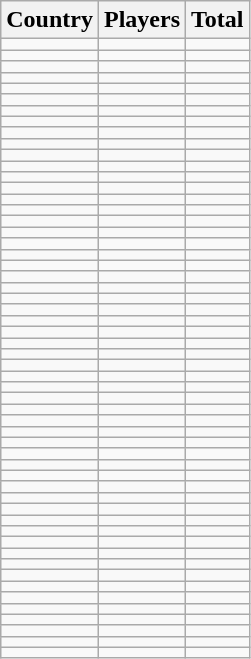<table class="wikitable sortable" style="border-collapse:collapse">
<tr>
<th>Country</th>
<th>Players</th>
<th>Total</th>
</tr>
<tr>
<td></td>
<td align="center"></td>
<td align="center"></td>
</tr>
<tr>
<td></td>
<td align="center"></td>
<td align="center"></td>
</tr>
<tr>
<td></td>
<td align="center"></td>
<td align="center"></td>
</tr>
<tr>
<td></td>
<td align="center"></td>
<td align="center"></td>
</tr>
<tr>
<td></td>
<td align="center"></td>
<td align="center"></td>
</tr>
<tr>
<td></td>
<td align="center"></td>
<td align="center"></td>
</tr>
<tr>
<td></td>
<td align="center"></td>
<td align="center"></td>
</tr>
<tr>
<td></td>
<td align="center"></td>
<td align="center"></td>
</tr>
<tr>
<td></td>
<td align="center"></td>
<td align="center"></td>
</tr>
<tr>
<td></td>
<td align="center"></td>
<td align="center"></td>
</tr>
<tr>
<td></td>
<td align="center"></td>
<td align="center"></td>
</tr>
<tr>
<td></td>
<td align="center"></td>
<td align="center"></td>
</tr>
<tr>
<td></td>
<td align="center"></td>
<td align="center"></td>
</tr>
<tr>
<td></td>
<td align="center"></td>
<td align="center"></td>
</tr>
<tr>
<td></td>
<td align="center"></td>
<td align="center"></td>
</tr>
<tr>
<td></td>
<td align="center"></td>
<td align="center"></td>
</tr>
<tr>
<td></td>
<td align="center"></td>
<td align="center"></td>
</tr>
<tr>
<td></td>
<td align="center"></td>
<td align="center"></td>
</tr>
<tr>
<td></td>
<td align="center"></td>
<td align="center"></td>
</tr>
<tr>
<td></td>
<td align="center"></td>
<td align="center"></td>
</tr>
<tr>
<td></td>
<td align="center"></td>
<td align="center"></td>
</tr>
<tr>
<td></td>
<td align="center"></td>
<td align="center"></td>
</tr>
<tr>
<td></td>
<td align="center"></td>
<td align="center"></td>
</tr>
<tr>
<td></td>
<td align="center"></td>
<td align="center"></td>
</tr>
<tr>
<td></td>
<td align="center"></td>
<td align="center"></td>
</tr>
<tr>
<td></td>
<td align="center"></td>
<td align="center"></td>
</tr>
<tr>
<td></td>
<td align="center"></td>
<td align="center"></td>
</tr>
<tr>
<td></td>
<td align="center"></td>
<td align="center"></td>
</tr>
<tr>
<td></td>
<td align="center"></td>
<td align="center"></td>
</tr>
<tr>
<td></td>
<td align="center"></td>
<td align="center"></td>
</tr>
<tr>
<td></td>
<td align="center"></td>
<td align="center"></td>
</tr>
<tr>
<td></td>
<td align="center"></td>
<td align="center"></td>
</tr>
<tr>
<td></td>
<td align="center"></td>
<td align="center"></td>
</tr>
<tr>
<td></td>
<td align="center"></td>
<td align="center"></td>
</tr>
<tr>
<td></td>
<td align="center"></td>
<td align="center"></td>
</tr>
<tr>
<td></td>
<td align="center"></td>
<td align="center"></td>
</tr>
<tr>
<td></td>
<td align="center"></td>
<td align="center"></td>
</tr>
<tr>
<td></td>
<td align="center"></td>
<td align="center"></td>
</tr>
<tr>
<td></td>
<td align="center"></td>
<td align="center"></td>
</tr>
<tr>
<td></td>
<td align="center"></td>
<td align="center"></td>
</tr>
<tr>
<td></td>
<td align="center"></td>
<td align="center"></td>
</tr>
<tr>
<td></td>
<td align="center"></td>
<td align="center"></td>
</tr>
<tr>
<td></td>
<td align="center"></td>
<td align="center"></td>
</tr>
<tr>
<td></td>
<td align="center"></td>
<td align="center"></td>
</tr>
<tr>
<td></td>
<td align="center"></td>
<td align="center"></td>
</tr>
<tr>
<td></td>
<td align="center"></td>
<td align="center"></td>
</tr>
<tr>
<td></td>
<td align="center"></td>
<td align="center"></td>
</tr>
<tr>
<td></td>
<td align="center"></td>
<td align="center"></td>
</tr>
<tr>
<td></td>
<td align="center"></td>
<td align="center"></td>
</tr>
<tr>
<td></td>
<td align="center"></td>
<td align="center"></td>
</tr>
<tr>
<td></td>
<td align="center"></td>
<td align="center"></td>
</tr>
<tr>
<td></td>
<td align="center"></td>
<td align="center"></td>
</tr>
<tr>
<td></td>
<td align="center"></td>
<td align="center"></td>
</tr>
<tr>
<td></td>
<td align="center"></td>
<td align="center"></td>
</tr>
<tr>
<td></td>
<td align="center"></td>
<td align="center"></td>
</tr>
<tr>
<td></td>
<td align="center"></td>
<td align="center"></td>
</tr>
</table>
